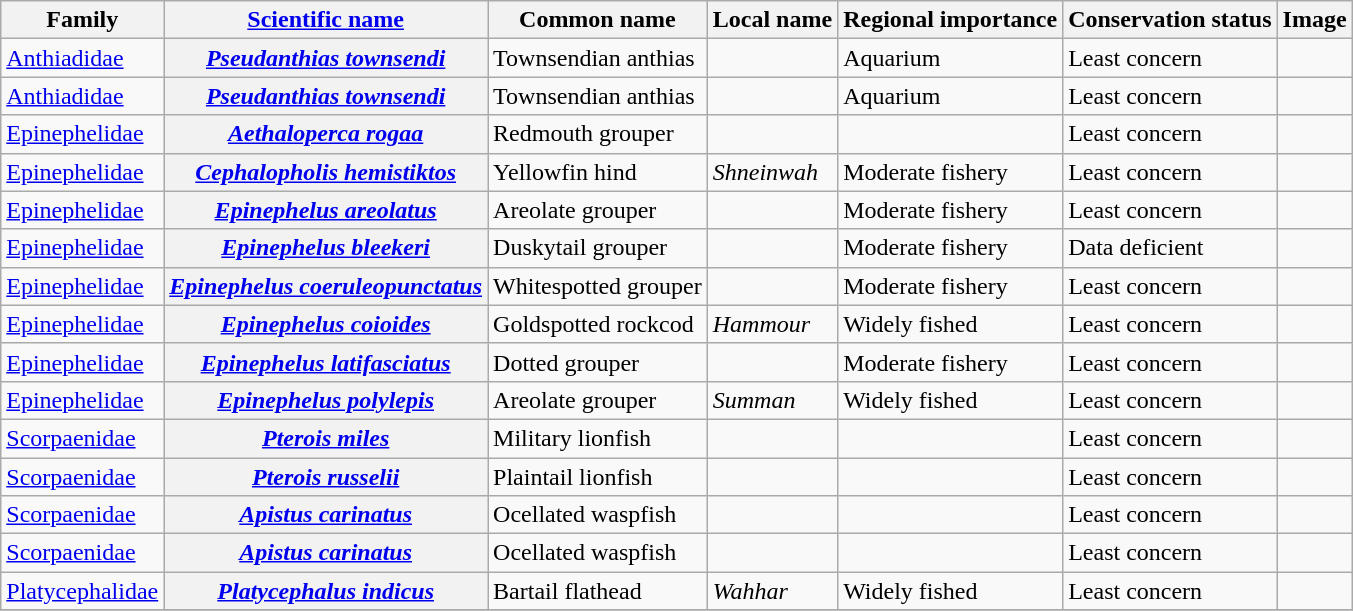<table class="wikitable sortable">
<tr>
<th>Family</th>
<th><a href='#'>Scientific name</a></th>
<th><strong>Common name</strong></th>
<th><strong>Local name</strong></th>
<th>Regional importance</th>
<th>Conservation status</th>
<th>Image</th>
</tr>
<tr>
<td><a href='#'>Anthiadidae</a></td>
<th><em><a href='#'>Pseudanthias townsendi</a></em></th>
<td>Townsendian anthias</td>
<td></td>
<td>Aquarium</td>
<td>Least concern</td>
<td></td>
</tr>
<tr>
<td><a href='#'>Anthiadidae</a></td>
<th><em><a href='#'>Pseudanthias townsendi</a></em></th>
<td>Townsendian anthias</td>
<td></td>
<td>Aquarium</td>
<td>Least concern</td>
<td></td>
</tr>
<tr>
<td><a href='#'>Epinephelidae</a></td>
<th><em><a href='#'>Aethaloperca rogaa</a></em></th>
<td>Redmouth grouper</td>
<td></td>
<td></td>
<td>Least concern</td>
<td></td>
</tr>
<tr>
<td><a href='#'>Epinephelidae</a></td>
<th><em><a href='#'>Cephalopholis hemistiktos</a></em></th>
<td>Yellowfin hind</td>
<td><em>Shneinwah</em></td>
<td>Moderate fishery</td>
<td>Least concern</td>
<td></td>
</tr>
<tr>
<td><a href='#'>Epinephelidae</a></td>
<th><em><a href='#'>Epinephelus areolatus</a></em></th>
<td>Areolate grouper</td>
<td></td>
<td>Moderate fishery</td>
<td>Least concern</td>
<td></td>
</tr>
<tr>
<td><a href='#'>Epinephelidae</a></td>
<th><em><a href='#'>Epinephelus bleekeri</a></em></th>
<td>Duskytail grouper</td>
<td></td>
<td>Moderate fishery</td>
<td>Data deficient</td>
<td></td>
</tr>
<tr>
<td><a href='#'>Epinephelidae</a></td>
<th><em><a href='#'>Epinephelus coeruleopunctatus</a></em></th>
<td>Whitespotted grouper</td>
<td></td>
<td>Moderate fishery</td>
<td>Least concern</td>
<td></td>
</tr>
<tr>
<td><a href='#'>Epinephelidae</a></td>
<th><em><a href='#'>Epinephelus coioides</a></em></th>
<td>Goldspotted rockcod</td>
<td><em>Hammour</em></td>
<td>Widely fished</td>
<td>Least concern</td>
<td></td>
</tr>
<tr>
<td><a href='#'>Epinephelidae</a></td>
<th><em><a href='#'>Epinephelus latifasciatus</a></em></th>
<td>Dotted grouper</td>
<td></td>
<td>Moderate fishery</td>
<td>Least concern</td>
<td></td>
</tr>
<tr>
<td><a href='#'>Epinephelidae</a></td>
<th><em><a href='#'>Epinephelus polylepis</a></em></th>
<td>Areolate grouper</td>
<td><em>Summan</em></td>
<td>Widely fished</td>
<td>Least concern</td>
<td></td>
</tr>
<tr>
<td><a href='#'>Scorpaenidae</a></td>
<th><em><a href='#'>Pterois miles</a></em></th>
<td>Military lionfish</td>
<td></td>
<td></td>
<td>Least concern</td>
<td></td>
</tr>
<tr>
<td><a href='#'>Scorpaenidae</a></td>
<th><em><a href='#'>Pterois russelii</a></em></th>
<td>Plaintail lionfish</td>
<td></td>
<td></td>
<td>Least concern</td>
<td></td>
</tr>
<tr>
<td><a href='#'>Scorpaenidae</a></td>
<th><em><a href='#'>Apistus carinatus</a></em></th>
<td>Ocellated waspfish</td>
<td></td>
<td></td>
<td>Least concern</td>
<td></td>
</tr>
<tr>
<td><a href='#'>Scorpaenidae</a></td>
<th><em><a href='#'>Apistus carinatus</a></em></th>
<td>Ocellated waspfish</td>
<td></td>
<td></td>
<td>Least concern</td>
<td></td>
</tr>
<tr>
<td><a href='#'>Platycephalidae</a></td>
<th><em><a href='#'>Platycephalus indicus</a></em></th>
<td>Bartail flathead</td>
<td><em>Wahhar</em></td>
<td>Widely fished</td>
<td>Least concern</td>
<td></td>
</tr>
<tr>
</tr>
</table>
